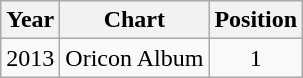<table class="wikitable">
<tr>
<th>Year</th>
<th>Chart</th>
<th>Position</th>
</tr>
<tr>
<td>2013</td>
<td>Oricon Album</td>
<td align="center">1 </td>
</tr>
</table>
